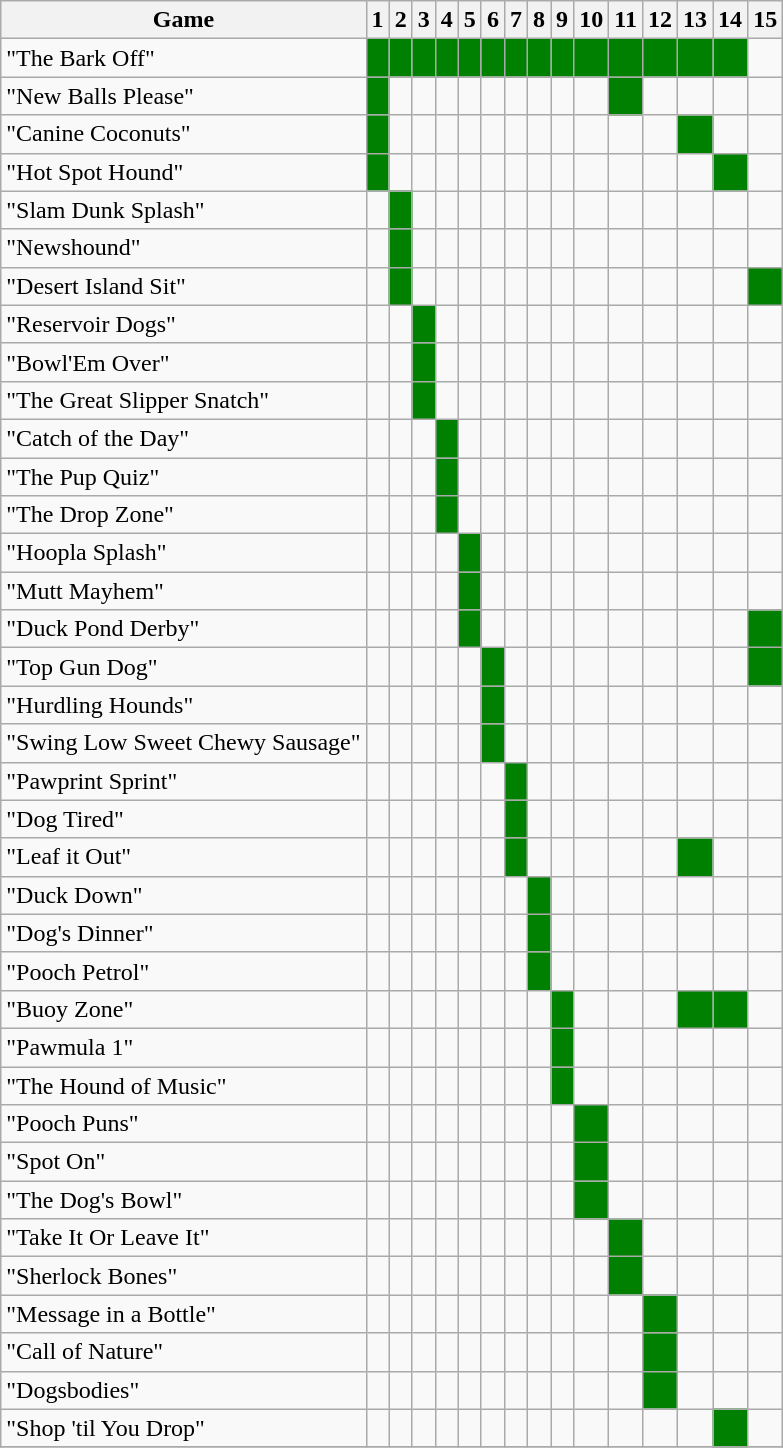<table class="wikitable">
<tr>
<th>Game</th>
<th>1</th>
<th>2</th>
<th>3</th>
<th>4</th>
<th>5</th>
<th>6</th>
<th>7</th>
<th>8</th>
<th>9</th>
<th>10</th>
<th>11</th>
<th>12</th>
<th>13</th>
<th>14</th>
<th>15</th>
</tr>
<tr>
<td>"The Bark Off"</td>
<td style="text-align:center; background:green"></td>
<td style="text-align:center; background:green"></td>
<td style="text-align:center; background:green"></td>
<td style="text-align:center; background:green"></td>
<td style="text-align:center; background:green"></td>
<td style="text-align:center; background:green"></td>
<td style="text-align:center; background:green"></td>
<td style="text-align:center; background:green"></td>
<td style="text-align:center; background:green"></td>
<td style="text-align:center; background:green"></td>
<td style="text-align:center; background:green"></td>
<td style="text-align:center; background:green"></td>
<td style="text-align:center; background:green"></td>
<td style="text-align:center; background:green"></td>
<td></td>
</tr>
<tr>
<td>"New Balls Please"</td>
<td style="text-align:center; background:green"></td>
<td></td>
<td></td>
<td></td>
<td></td>
<td></td>
<td></td>
<td></td>
<td></td>
<td></td>
<td style="text-align:center; background:green"></td>
<td></td>
<td></td>
<td></td>
<td></td>
</tr>
<tr>
<td>"Canine Coconuts"</td>
<td style="text-align:center; background:green"></td>
<td></td>
<td></td>
<td></td>
<td></td>
<td></td>
<td></td>
<td></td>
<td></td>
<td></td>
<td></td>
<td></td>
<td style="text-align:center; background:green"></td>
<td></td>
<td></td>
</tr>
<tr>
<td>"Hot Spot Hound"</td>
<td style="text-align:center; background:green"></td>
<td></td>
<td></td>
<td></td>
<td></td>
<td></td>
<td></td>
<td></td>
<td></td>
<td></td>
<td></td>
<td></td>
<td></td>
<td style="text-align:center; background:green"></td>
<td></td>
</tr>
<tr>
<td>"Slam Dunk Splash"</td>
<td></td>
<td style="text-align:center; background:green"></td>
<td></td>
<td></td>
<td></td>
<td></td>
<td></td>
<td></td>
<td></td>
<td></td>
<td></td>
<td></td>
<td></td>
<td></td>
<td></td>
</tr>
<tr>
<td>"Newshound"</td>
<td></td>
<td style="text-align:center; background:green"></td>
<td></td>
<td></td>
<td></td>
<td></td>
<td></td>
<td></td>
<td></td>
<td></td>
<td></td>
<td></td>
<td></td>
<td></td>
<td></td>
</tr>
<tr>
<td>"Desert Island Sit"</td>
<td></td>
<td style="text-align:center; background:green"></td>
<td></td>
<td></td>
<td></td>
<td></td>
<td></td>
<td></td>
<td></td>
<td></td>
<td></td>
<td></td>
<td></td>
<td></td>
<td style="text-align:center; background:green"></td>
</tr>
<tr>
<td>"Reservoir Dogs"</td>
<td></td>
<td></td>
<td style="text-align:center; background:green"></td>
<td></td>
<td></td>
<td></td>
<td></td>
<td></td>
<td></td>
<td></td>
<td></td>
<td></td>
<td></td>
<td></td>
<td></td>
</tr>
<tr>
<td>"Bowl'Em Over"</td>
<td></td>
<td></td>
<td style="text-align:center; background:green"></td>
<td></td>
<td></td>
<td></td>
<td></td>
<td></td>
<td></td>
<td></td>
<td></td>
<td></td>
<td></td>
<td></td>
<td></td>
</tr>
<tr>
<td>"The Great Slipper Snatch"</td>
<td></td>
<td></td>
<td style="text-align:center; background:green"></td>
<td></td>
<td></td>
<td></td>
<td></td>
<td></td>
<td></td>
<td></td>
<td></td>
<td></td>
<td></td>
<td></td>
<td></td>
</tr>
<tr>
<td>"Catch of the Day"</td>
<td></td>
<td></td>
<td></td>
<td style="text-align:center; background:green"></td>
<td></td>
<td></td>
<td></td>
<td></td>
<td></td>
<td></td>
<td></td>
<td></td>
<td></td>
<td></td>
<td></td>
</tr>
<tr>
<td>"The Pup Quiz"</td>
<td></td>
<td></td>
<td></td>
<td style="text-align:center; background:green"></td>
<td></td>
<td></td>
<td></td>
<td></td>
<td></td>
<td></td>
<td></td>
<td></td>
<td></td>
<td></td>
<td></td>
</tr>
<tr>
<td>"The Drop Zone"</td>
<td></td>
<td></td>
<td></td>
<td style="text-align:center; background:green"></td>
<td></td>
<td></td>
<td></td>
<td></td>
<td></td>
<td></td>
<td></td>
<td></td>
<td></td>
<td></td>
<td></td>
</tr>
<tr>
<td>"Hoopla Splash"</td>
<td></td>
<td></td>
<td></td>
<td></td>
<td style="text-align:center; background:green"></td>
<td></td>
<td></td>
<td></td>
<td></td>
<td></td>
<td></td>
<td></td>
<td></td>
<td></td>
<td></td>
</tr>
<tr>
<td>"Mutt Mayhem"</td>
<td></td>
<td></td>
<td></td>
<td></td>
<td style="text-align:center; background:green"></td>
<td></td>
<td></td>
<td></td>
<td></td>
<td></td>
<td></td>
<td></td>
<td></td>
<td></td>
<td></td>
</tr>
<tr>
<td>"Duck Pond Derby"</td>
<td></td>
<td></td>
<td></td>
<td></td>
<td style="text-align:center; background:green"></td>
<td></td>
<td></td>
<td></td>
<td></td>
<td></td>
<td></td>
<td></td>
<td></td>
<td></td>
<td style="text-align:center; background:green"></td>
</tr>
<tr>
<td>"Top Gun Dog"</td>
<td></td>
<td></td>
<td></td>
<td></td>
<td></td>
<td style="text-align:center; background:green"></td>
<td></td>
<td></td>
<td></td>
<td></td>
<td></td>
<td></td>
<td></td>
<td></td>
<td style="text-align:center; background:green"></td>
</tr>
<tr>
<td>"Hurdling Hounds"</td>
<td></td>
<td></td>
<td></td>
<td></td>
<td></td>
<td style="text-align:center; background:green"></td>
<td></td>
<td></td>
<td></td>
<td></td>
<td></td>
<td></td>
<td></td>
<td></td>
<td></td>
</tr>
<tr>
<td>"Swing Low Sweet Chewy Sausage"</td>
<td></td>
<td></td>
<td></td>
<td></td>
<td></td>
<td style="text-align:center; background:green"></td>
<td></td>
<td></td>
<td></td>
<td></td>
<td></td>
<td></td>
<td></td>
<td></td>
<td></td>
</tr>
<tr>
<td>"Pawprint Sprint"</td>
<td></td>
<td></td>
<td></td>
<td></td>
<td></td>
<td></td>
<td style="text-align:center; background:green"></td>
<td></td>
<td></td>
<td></td>
<td></td>
<td></td>
<td></td>
<td></td>
<td></td>
</tr>
<tr>
<td>"Dog Tired"</td>
<td></td>
<td></td>
<td></td>
<td></td>
<td></td>
<td></td>
<td style="text-align:center; background:green"></td>
<td></td>
<td></td>
<td></td>
<td></td>
<td></td>
<td></td>
<td></td>
<td></td>
</tr>
<tr>
<td>"Leaf it Out"</td>
<td></td>
<td></td>
<td></td>
<td></td>
<td></td>
<td></td>
<td style="text-align:center; background:green"></td>
<td></td>
<td></td>
<td></td>
<td></td>
<td></td>
<td style="text-align:center; background:green"></td>
<td></td>
<td></td>
</tr>
<tr>
<td>"Duck Down"</td>
<td></td>
<td></td>
<td></td>
<td></td>
<td></td>
<td></td>
<td></td>
<td style="text-align:center; background:green"></td>
<td></td>
<td></td>
<td></td>
<td></td>
<td></td>
<td></td>
<td></td>
</tr>
<tr>
<td>"Dog's Dinner"</td>
<td></td>
<td></td>
<td></td>
<td></td>
<td></td>
<td></td>
<td></td>
<td style="text-align:center; background:green"></td>
<td></td>
<td></td>
<td></td>
<td></td>
<td></td>
<td></td>
<td></td>
</tr>
<tr>
<td>"Pooch Petrol"</td>
<td></td>
<td></td>
<td></td>
<td></td>
<td></td>
<td></td>
<td></td>
<td style="text-align:center; background:green"></td>
<td></td>
<td></td>
<td></td>
<td></td>
<td></td>
<td></td>
<td></td>
</tr>
<tr>
<td>"Buoy Zone"</td>
<td></td>
<td></td>
<td></td>
<td></td>
<td></td>
<td></td>
<td></td>
<td></td>
<td style="text-align:center; background:green"></td>
<td></td>
<td></td>
<td></td>
<td style="text-align:center; background:green"></td>
<td style="text-align:center; background:green"></td>
<td></td>
</tr>
<tr>
<td>"Pawmula 1"</td>
<td></td>
<td></td>
<td></td>
<td></td>
<td></td>
<td></td>
<td></td>
<td></td>
<td style="text-align:center; background:green"></td>
<td></td>
<td></td>
<td></td>
<td></td>
<td></td>
<td></td>
</tr>
<tr>
<td>"The Hound of Music"</td>
<td></td>
<td></td>
<td></td>
<td></td>
<td></td>
<td></td>
<td></td>
<td></td>
<td style="text-align:center; background:green"></td>
<td></td>
<td></td>
<td></td>
<td></td>
<td></td>
<td></td>
</tr>
<tr>
<td>"Pooch Puns"</td>
<td></td>
<td></td>
<td></td>
<td></td>
<td></td>
<td></td>
<td></td>
<td></td>
<td></td>
<td style="text-align:center; background:green"></td>
<td></td>
<td></td>
<td></td>
<td></td>
<td></td>
</tr>
<tr>
<td>"Spot On"</td>
<td></td>
<td></td>
<td></td>
<td></td>
<td></td>
<td></td>
<td></td>
<td></td>
<td></td>
<td style="text-align:center; background:green"></td>
<td></td>
<td></td>
<td></td>
<td></td>
<td></td>
</tr>
<tr>
<td>"The Dog's Bowl"</td>
<td></td>
<td></td>
<td></td>
<td></td>
<td></td>
<td></td>
<td></td>
<td></td>
<td></td>
<td style="text-align:center; background:green"></td>
<td></td>
<td></td>
<td></td>
<td></td>
<td></td>
</tr>
<tr>
<td>"Take It Or Leave It"</td>
<td></td>
<td></td>
<td></td>
<td></td>
<td></td>
<td></td>
<td></td>
<td></td>
<td></td>
<td></td>
<td style="text-align:center; background:green"></td>
<td></td>
<td></td>
<td></td>
<td></td>
</tr>
<tr>
<td>"Sherlock Bones"</td>
<td></td>
<td></td>
<td></td>
<td></td>
<td></td>
<td></td>
<td></td>
<td></td>
<td></td>
<td></td>
<td style="text-align:center; background:green"></td>
<td></td>
<td></td>
<td></td>
<td></td>
</tr>
<tr>
<td>"Message in a Bottle"</td>
<td></td>
<td></td>
<td></td>
<td></td>
<td></td>
<td></td>
<td></td>
<td></td>
<td></td>
<td></td>
<td></td>
<td style="text-align:center; background:green"></td>
<td></td>
<td></td>
<td></td>
</tr>
<tr>
<td>"Call of Nature"</td>
<td></td>
<td></td>
<td></td>
<td></td>
<td></td>
<td></td>
<td></td>
<td></td>
<td></td>
<td></td>
<td></td>
<td style="text-align:center; background:green"></td>
<td></td>
<td></td>
<td></td>
</tr>
<tr>
<td>"Dogsbodies"</td>
<td></td>
<td></td>
<td></td>
<td></td>
<td></td>
<td></td>
<td></td>
<td></td>
<td></td>
<td></td>
<td></td>
<td style="text-align:center; background:green"></td>
<td></td>
<td></td>
<td></td>
</tr>
<tr>
<td>"Shop 'til You Drop"</td>
<td></td>
<td></td>
<td></td>
<td></td>
<td></td>
<td></td>
<td></td>
<td></td>
<td></td>
<td></td>
<td></td>
<td></td>
<td></td>
<td style="text-align:center; background:green"></td>
<td></td>
</tr>
<tr>
</tr>
</table>
